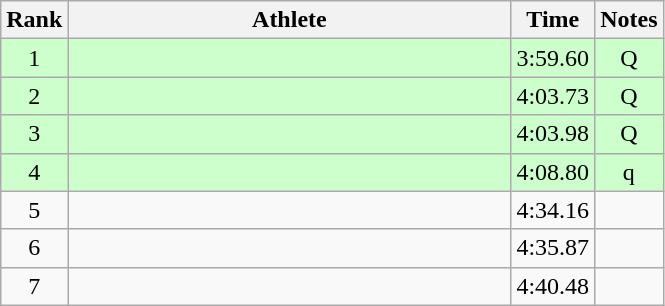<table class="wikitable" style="text-align:center">
<tr>
<th>Rank</th>
<th Style="width:18em">Athlete</th>
<th>Time</th>
<th>Notes</th>
</tr>
<tr style="background:#cfc">
<td>1</td>
<td style="text-align:left"></td>
<td>3:59.60</td>
<td>Q</td>
</tr>
<tr style="background:#cfc">
<td>2</td>
<td style="text-align:left"></td>
<td>4:03.73</td>
<td>Q</td>
</tr>
<tr style="background:#cfc">
<td>3</td>
<td style="text-align:left"></td>
<td>4:03.98</td>
<td>Q</td>
</tr>
<tr style="background:#cfc">
<td>4</td>
<td style="text-align:left"></td>
<td>4:08.80</td>
<td>q</td>
</tr>
<tr>
<td>5</td>
<td style="text-align:left"></td>
<td>4:34.16</td>
<td></td>
</tr>
<tr>
<td>6</td>
<td style="text-align:left"></td>
<td>4:35.87</td>
<td></td>
</tr>
<tr>
<td>7</td>
<td style="text-align:left"></td>
<td>4:40.48</td>
<td></td>
</tr>
</table>
